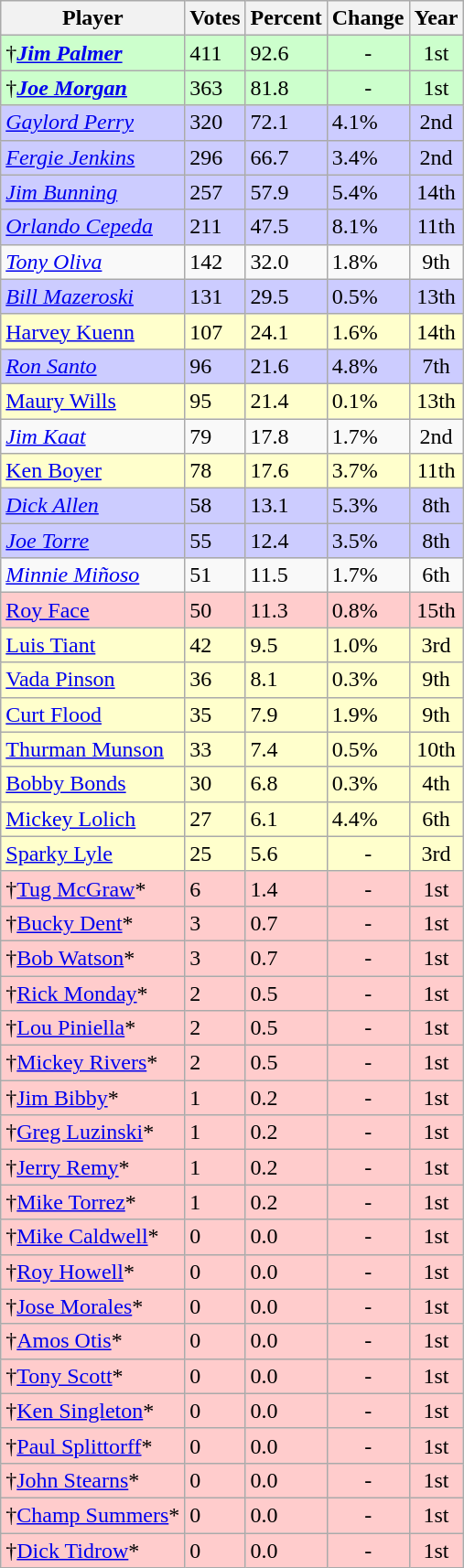<table class="wikitable sortable">
<tr>
<th>Player</th>
<th>Votes</th>
<th>Percent</th>
<th>Change</th>
<th>Year</th>
</tr>
<tr bgcolor="#ccffcc">
<td>†<strong><em><a href='#'>Jim Palmer</a></em></strong></td>
<td>411</td>
<td>92.6</td>
<td align=center>-</td>
<td align="center">1st</td>
</tr>
<tr bgcolor="#ccffcc">
<td>†<strong><em><a href='#'>Joe Morgan</a></em></strong></td>
<td>363</td>
<td>81.8</td>
<td align=center>-</td>
<td align="center">1st</td>
</tr>
<tr bgcolor="#ccccff">
<td><em><a href='#'>Gaylord Perry</a></em></td>
<td>320</td>
<td>72.1</td>
<td align="left"> 4.1%</td>
<td align="center">2nd</td>
</tr>
<tr bgcolor="#ccccff">
<td><em><a href='#'>Fergie Jenkins</a></em></td>
<td>296</td>
<td>66.7</td>
<td align="left"> 3.4%</td>
<td align="center">2nd</td>
</tr>
<tr bgcolor="#ccccff">
<td><em><a href='#'>Jim Bunning</a></em></td>
<td>257</td>
<td>57.9</td>
<td align="left"> 5.4%</td>
<td align="center">14th</td>
</tr>
<tr bgcolor="#ccccff">
<td><em><a href='#'>Orlando Cepeda</a></em></td>
<td>211</td>
<td>47.5</td>
<td align="left"> 8.1%</td>
<td align="center">11th</td>
</tr>
<tr -bgcolor="#ccccff">
<td><em><a href='#'>Tony Oliva</a></em></td>
<td>142</td>
<td>32.0</td>
<td align="left"> 1.8%</td>
<td align="center">9th</td>
</tr>
<tr bgcolor="#ccccff">
<td><em><a href='#'>Bill Mazeroski</a></em></td>
<td>131</td>
<td>29.5</td>
<td align="left"> 0.5%</td>
<td align="center">13th</td>
</tr>
<tr bgcolor="#ffffcc">
<td><a href='#'>Harvey Kuenn</a></td>
<td>107</td>
<td>24.1</td>
<td align="left"> 1.6%</td>
<td align="center">14th</td>
</tr>
<tr bgcolor="#ccccff">
<td><em><a href='#'>Ron Santo</a></em></td>
<td>96</td>
<td>21.6</td>
<td align="left"> 4.8%</td>
<td align="center">7th</td>
</tr>
<tr bgcolor="#ffffcc">
<td><a href='#'>Maury Wills</a></td>
<td>95</td>
<td>21.4</td>
<td align="left"> 0.1%</td>
<td align="center">13th</td>
</tr>
<tr -bgcolor="#ccccff">
<td><em><a href='#'>Jim Kaat</a></em></td>
<td>79</td>
<td>17.8</td>
<td align="left"> 1.7%</td>
<td align="center">2nd</td>
</tr>
<tr bgcolor="#ffffcc">
<td><a href='#'>Ken Boyer</a></td>
<td>78</td>
<td>17.6</td>
<td align="left"> 3.7%</td>
<td align="center">11th</td>
</tr>
<tr bgcolor="#ccccff">
<td><em><a href='#'>Dick Allen</a></em></td>
<td>58</td>
<td>13.1</td>
<td align="left"> 5.3%</td>
<td align="center">8th</td>
</tr>
<tr bgcolor="#ccccff">
<td><em><a href='#'>Joe Torre</a></em></td>
<td>55</td>
<td>12.4</td>
<td align="left"> 3.5%</td>
<td align="center">8th</td>
</tr>
<tr -bgcolor="#ccccff">
<td><em><a href='#'>Minnie Miñoso</a></em></td>
<td>51</td>
<td>11.5</td>
<td align="left"> 1.7%</td>
<td align="center">6th</td>
</tr>
<tr bgcolor="#ffcccc">
<td><a href='#'>Roy Face</a></td>
<td>50</td>
<td>11.3</td>
<td align="left"> 0.8%</td>
<td align="center">15th</td>
</tr>
<tr bgcolor="#ffffcc">
<td><a href='#'>Luis Tiant</a></td>
<td>42</td>
<td>9.5</td>
<td align="left"> 1.0%</td>
<td align="center">3rd</td>
</tr>
<tr bgcolor="#ffffcc">
<td><a href='#'>Vada Pinson</a></td>
<td>36</td>
<td>8.1</td>
<td align="left"> 0.3%</td>
<td align="center">9th</td>
</tr>
<tr bgcolor="#ffffcc">
<td><a href='#'>Curt Flood</a></td>
<td>35</td>
<td>7.9</td>
<td align="left"> 1.9%</td>
<td align="center">9th</td>
</tr>
<tr bgcolor="#ffffcc">
<td><a href='#'>Thurman Munson</a></td>
<td>33</td>
<td>7.4</td>
<td align="left"> 0.5%</td>
<td align="center">10th</td>
</tr>
<tr bgcolor="#ffffcc">
<td><a href='#'>Bobby Bonds</a></td>
<td>30</td>
<td>6.8</td>
<td align="left"> 0.3%</td>
<td align="center">4th</td>
</tr>
<tr bgcolor="#ffffcc">
<td><a href='#'>Mickey Lolich</a></td>
<td>27</td>
<td>6.1</td>
<td align="left"> 4.4%</td>
<td align="center">6th</td>
</tr>
<tr bgcolor="#ffffcc">
<td><a href='#'>Sparky Lyle</a></td>
<td>25</td>
<td>5.6</td>
<td align=center>-</td>
<td align="center">3rd</td>
</tr>
<tr bgcolor="#ffcccc">
<td>†<a href='#'>Tug McGraw</a>*</td>
<td>6</td>
<td>1.4</td>
<td align=center>-</td>
<td align="center">1st</td>
</tr>
<tr bgcolor="#ffcccc">
<td>†<a href='#'>Bucky Dent</a>*</td>
<td>3</td>
<td>0.7</td>
<td align=center>-</td>
<td align="center">1st</td>
</tr>
<tr bgcolor="#ffcccc">
<td>†<a href='#'>Bob Watson</a>*</td>
<td>3</td>
<td>0.7</td>
<td align=center>-</td>
<td align="center">1st</td>
</tr>
<tr bgcolor="#ffcccc">
<td>†<a href='#'>Rick Monday</a>*</td>
<td>2</td>
<td>0.5</td>
<td align=center>-</td>
<td align="center">1st</td>
</tr>
<tr bgcolor="#ffcccc">
<td>†<a href='#'>Lou Piniella</a>*</td>
<td>2</td>
<td>0.5</td>
<td align=center>-</td>
<td align="center">1st</td>
</tr>
<tr bgcolor="#ffcccc">
<td>†<a href='#'>Mickey Rivers</a>*</td>
<td>2</td>
<td>0.5</td>
<td align=center>-</td>
<td align="center">1st</td>
</tr>
<tr bgcolor="#ffcccc">
<td>†<a href='#'>Jim Bibby</a>*</td>
<td>1</td>
<td>0.2</td>
<td align=center>-</td>
<td align="center">1st</td>
</tr>
<tr bgcolor="#ffcccc">
<td>†<a href='#'>Greg Luzinski</a>*</td>
<td>1</td>
<td>0.2</td>
<td align=center>-</td>
<td align="center">1st</td>
</tr>
<tr bgcolor="#ffcccc">
<td>†<a href='#'>Jerry Remy</a>*</td>
<td>1</td>
<td>0.2</td>
<td align=center>-</td>
<td align="center">1st</td>
</tr>
<tr bgcolor="#ffcccc">
<td>†<a href='#'>Mike Torrez</a>*</td>
<td>1</td>
<td>0.2</td>
<td align=center>-</td>
<td align="center">1st</td>
</tr>
<tr bgcolor="#ffcccc">
<td>†<a href='#'>Mike Caldwell</a>*</td>
<td>0</td>
<td>0.0</td>
<td align=center>-</td>
<td align="center">1st</td>
</tr>
<tr bgcolor="#ffcccc">
<td>†<a href='#'>Roy Howell</a>*</td>
<td>0</td>
<td>0.0</td>
<td align=center>-</td>
<td align="center">1st</td>
</tr>
<tr bgcolor="#ffcccc">
<td>†<a href='#'>Jose Morales</a>*</td>
<td>0</td>
<td>0.0</td>
<td align=center>-</td>
<td align="center">1st</td>
</tr>
<tr bgcolor="#ffcccc">
<td>†<a href='#'>Amos Otis</a>*</td>
<td>0</td>
<td>0.0</td>
<td align=center>-</td>
<td align="center">1st</td>
</tr>
<tr bgcolor="#ffcccc">
<td>†<a href='#'>Tony Scott</a>*</td>
<td>0</td>
<td>0.0</td>
<td align=center>-</td>
<td align="center">1st</td>
</tr>
<tr bgcolor="#ffcccc">
<td>†<a href='#'>Ken Singleton</a>*</td>
<td>0</td>
<td>0.0</td>
<td align=center>-</td>
<td align="center">1st</td>
</tr>
<tr bgcolor="#ffcccc">
<td>†<a href='#'>Paul Splittorff</a>*</td>
<td>0</td>
<td>0.0</td>
<td align=center>-</td>
<td align="center">1st</td>
</tr>
<tr bgcolor="#ffcccc">
<td>†<a href='#'>John Stearns</a>*</td>
<td>0</td>
<td>0.0</td>
<td align=center>-</td>
<td align="center">1st</td>
</tr>
<tr bgcolor="#ffcccc">
<td>†<a href='#'>Champ Summers</a>*</td>
<td>0</td>
<td>0.0</td>
<td align=center>-</td>
<td align="center">1st</td>
</tr>
<tr bgcolor="#ffcccc">
<td>†<a href='#'>Dick Tidrow</a>*</td>
<td>0</td>
<td>0.0</td>
<td align=center>-</td>
<td align="center">1st</td>
</tr>
</table>
